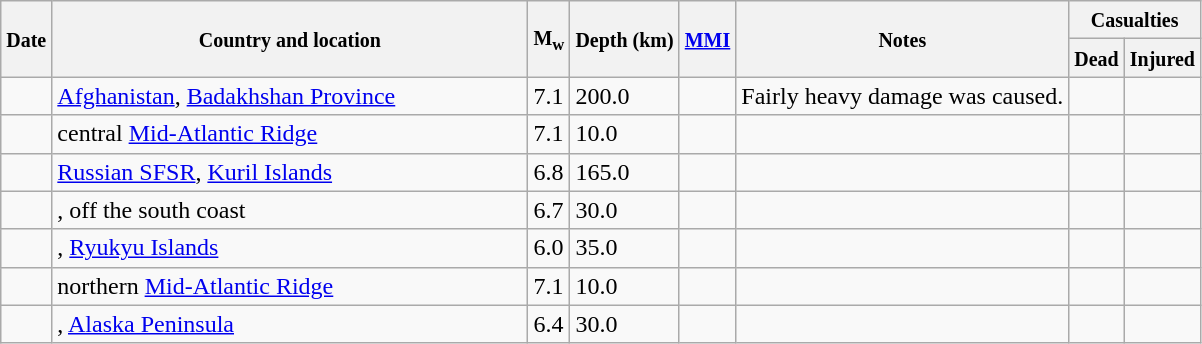<table class="wikitable sortable sort-under" style="border:1px black; margin-left:1em;">
<tr>
<th rowspan="2"><small>Date</small></th>
<th rowspan="2" style="width: 310px"><small>Country and location</small></th>
<th rowspan="2"><small>M<sub>w</sub></small></th>
<th rowspan="2"><small>Depth (km)</small></th>
<th rowspan="2"><small><a href='#'>MMI</a></small></th>
<th rowspan="2" class="unsortable"><small>Notes</small></th>
<th colspan="2"><small>Casualties</small></th>
</tr>
<tr>
<th><small>Dead</small></th>
<th><small>Injured</small></th>
</tr>
<tr>
<td></td>
<td> <a href='#'>Afghanistan</a>, <a href='#'>Badakhshan Province</a></td>
<td>7.1</td>
<td>200.0</td>
<td></td>
<td>Fairly heavy damage was caused.</td>
<td></td>
<td></td>
</tr>
<tr>
<td></td>
<td>central <a href='#'>Mid-Atlantic Ridge</a></td>
<td>7.1</td>
<td>10.0</td>
<td></td>
<td></td>
<td></td>
<td></td>
</tr>
<tr>
<td></td>
<td> <a href='#'>Russian SFSR</a>, <a href='#'>Kuril Islands</a></td>
<td>6.8</td>
<td>165.0</td>
<td></td>
<td></td>
<td></td>
<td></td>
</tr>
<tr>
<td></td>
<td>, off the south coast</td>
<td>6.7</td>
<td>30.0</td>
<td></td>
<td></td>
<td></td>
<td></td>
</tr>
<tr>
<td></td>
<td>, <a href='#'>Ryukyu Islands</a></td>
<td>6.0</td>
<td>35.0</td>
<td></td>
<td></td>
<td></td>
<td></td>
</tr>
<tr>
<td></td>
<td>northern <a href='#'>Mid-Atlantic Ridge</a></td>
<td>7.1</td>
<td>10.0</td>
<td></td>
<td></td>
<td></td>
<td></td>
</tr>
<tr>
<td></td>
<td>, <a href='#'>Alaska Peninsula</a></td>
<td>6.4</td>
<td>30.0</td>
<td></td>
<td></td>
<td></td>
<td></td>
</tr>
</table>
